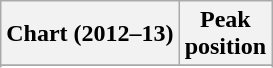<table class="wikitable sortable plainrowheaders">
<tr>
<th>Chart (2012–13)</th>
<th>Peak<br>position</th>
</tr>
<tr>
</tr>
<tr>
</tr>
<tr>
</tr>
<tr>
</tr>
</table>
